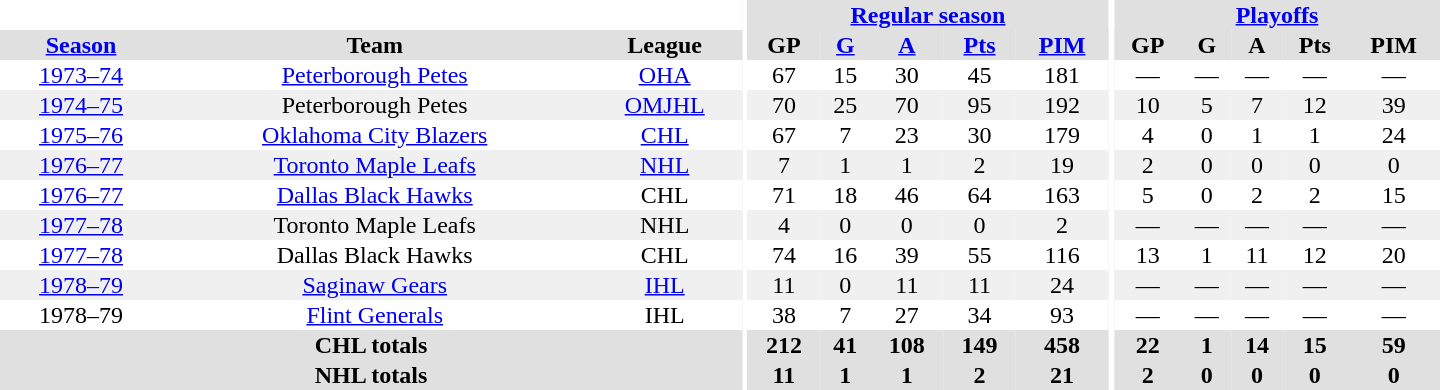<table border="0" cellpadding="1" cellspacing="0" style="text-align:center; width:60em">
<tr bgcolor="#e0e0e0">
<th colspan="3" bgcolor="#ffffff"></th>
<th rowspan="100" bgcolor="#ffffff"></th>
<th colspan="5"><a href='#'>Regular season</a></th>
<th rowspan="100" bgcolor="#ffffff"></th>
<th colspan="5"><a href='#'>Playoffs</a></th>
</tr>
<tr bgcolor="#e0e0e0">
<th><a href='#'>Season</a></th>
<th>Team</th>
<th>League</th>
<th>GP</th>
<th><a href='#'>G</a></th>
<th><a href='#'>A</a></th>
<th><a href='#'>Pts</a></th>
<th><a href='#'>PIM</a></th>
<th>GP</th>
<th>G</th>
<th>A</th>
<th>Pts</th>
<th>PIM</th>
</tr>
<tr>
<td><a href='#'>1973–74</a></td>
<td><a href='#'>Peterborough Petes</a></td>
<td><a href='#'>OHA</a></td>
<td>67</td>
<td>15</td>
<td>30</td>
<td>45</td>
<td>181</td>
<td>—</td>
<td>—</td>
<td>—</td>
<td>—</td>
<td>—</td>
</tr>
<tr bgcolor="#f0f0f0">
<td><a href='#'>1974–75</a></td>
<td>Peterborough Petes</td>
<td><a href='#'>OMJHL</a></td>
<td>70</td>
<td>25</td>
<td>70</td>
<td>95</td>
<td>192</td>
<td>10</td>
<td>5</td>
<td>7</td>
<td>12</td>
<td>39</td>
</tr>
<tr>
<td><a href='#'>1975–76</a></td>
<td><a href='#'>Oklahoma City Blazers</a></td>
<td><a href='#'>CHL</a></td>
<td>67</td>
<td>7</td>
<td>23</td>
<td>30</td>
<td>179</td>
<td>4</td>
<td>0</td>
<td>1</td>
<td>1</td>
<td>24</td>
</tr>
<tr bgcolor="#f0f0f0">
<td><a href='#'>1976–77</a></td>
<td><a href='#'>Toronto Maple Leafs</a></td>
<td><a href='#'>NHL</a></td>
<td>7</td>
<td>1</td>
<td>1</td>
<td>2</td>
<td>19</td>
<td>2</td>
<td>0</td>
<td>0</td>
<td>0</td>
<td>0</td>
</tr>
<tr>
<td><a href='#'>1976–77</a></td>
<td><a href='#'>Dallas Black Hawks</a></td>
<td>CHL</td>
<td>71</td>
<td>18</td>
<td>46</td>
<td>64</td>
<td>163</td>
<td>5</td>
<td>0</td>
<td>2</td>
<td>2</td>
<td>15</td>
</tr>
<tr bgcolor="#f0f0f0">
<td><a href='#'>1977–78</a></td>
<td>Toronto Maple Leafs</td>
<td>NHL</td>
<td>4</td>
<td>0</td>
<td>0</td>
<td>0</td>
<td>2</td>
<td>—</td>
<td>—</td>
<td>—</td>
<td>—</td>
<td>—</td>
</tr>
<tr>
<td><a href='#'>1977–78</a></td>
<td>Dallas Black Hawks</td>
<td>CHL</td>
<td>74</td>
<td>16</td>
<td>39</td>
<td>55</td>
<td>116</td>
<td>13</td>
<td>1</td>
<td>11</td>
<td>12</td>
<td>20</td>
</tr>
<tr bgcolor="#f0f0f0">
<td><a href='#'>1978–79</a></td>
<td><a href='#'>Saginaw Gears</a></td>
<td><a href='#'>IHL</a></td>
<td>11</td>
<td>0</td>
<td>11</td>
<td>11</td>
<td>24</td>
<td>—</td>
<td>—</td>
<td>—</td>
<td>—</td>
<td>—</td>
</tr>
<tr>
<td>1978–79</td>
<td><a href='#'>Flint Generals</a></td>
<td>IHL</td>
<td>38</td>
<td>7</td>
<td>27</td>
<td>34</td>
<td>93</td>
<td>—</td>
<td>—</td>
<td>—</td>
<td>—</td>
<td>—</td>
</tr>
<tr bgcolor="#e0e0e0">
<th colspan="3">CHL totals</th>
<th>212</th>
<th>41</th>
<th>108</th>
<th>149</th>
<th>458</th>
<th>22</th>
<th>1</th>
<th>14</th>
<th>15</th>
<th>59</th>
</tr>
<tr bgcolor="#e0e0e0">
<th colspan="3">NHL totals</th>
<th>11</th>
<th>1</th>
<th>1</th>
<th>2</th>
<th>21</th>
<th>2</th>
<th>0</th>
<th>0</th>
<th>0</th>
<th>0</th>
</tr>
</table>
